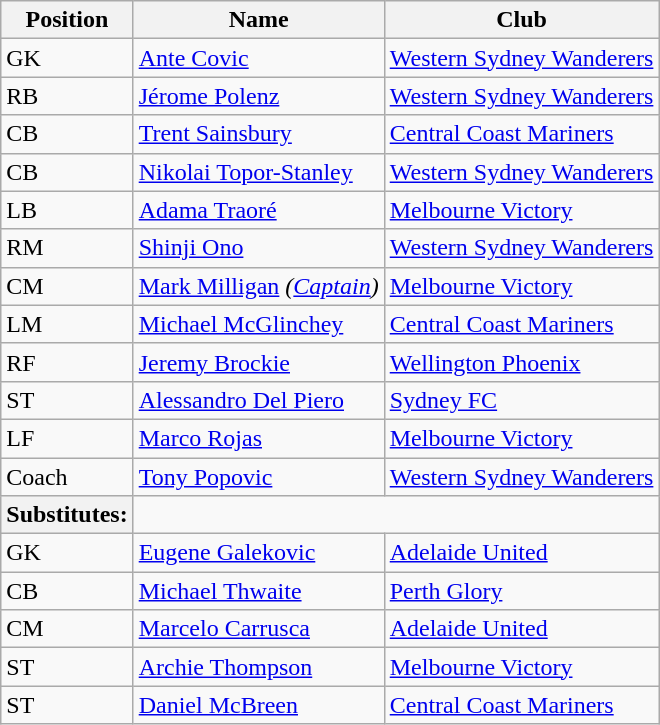<table class="wikitable sortable">
<tr>
<th class="unsortable">Position</th>
<th class="unsortable">Name</th>
<th class="unsortable">Club</th>
</tr>
<tr>
<td>GK</td>
<td> <a href='#'>Ante Covic</a></td>
<td><a href='#'>Western Sydney Wanderers</a></td>
</tr>
<tr>
<td>RB</td>
<td> <a href='#'>Jérome Polenz</a></td>
<td><a href='#'>Western Sydney Wanderers</a></td>
</tr>
<tr>
<td>CB</td>
<td> <a href='#'>Trent Sainsbury</a></td>
<td><a href='#'>Central Coast Mariners</a></td>
</tr>
<tr>
<td>CB</td>
<td> <a href='#'>Nikolai Topor-Stanley</a></td>
<td><a href='#'>Western Sydney Wanderers</a></td>
</tr>
<tr>
<td>LB</td>
<td> <a href='#'>Adama Traoré</a></td>
<td><a href='#'>Melbourne Victory</a></td>
</tr>
<tr>
<td>RM</td>
<td> <a href='#'>Shinji Ono</a></td>
<td><a href='#'>Western Sydney Wanderers</a></td>
</tr>
<tr>
<td>CM</td>
<td> <a href='#'>Mark Milligan</a> <em>(<a href='#'>Captain</a>)</em></td>
<td><a href='#'>Melbourne Victory</a></td>
</tr>
<tr>
<td>LM</td>
<td> <a href='#'>Michael McGlinchey</a></td>
<td><a href='#'>Central Coast Mariners</a></td>
</tr>
<tr>
<td>RF</td>
<td><a href='#'>Jeremy Brockie</a></td>
<td><a href='#'>Wellington Phoenix</a></td>
</tr>
<tr>
<td>ST</td>
<td> <a href='#'>Alessandro Del Piero</a></td>
<td><a href='#'>Sydney FC</a></td>
</tr>
<tr>
<td>LF</td>
<td> <a href='#'>Marco Rojas</a></td>
<td><a href='#'>Melbourne Victory</a></td>
</tr>
<tr>
<td>Coach</td>
<td> <a href='#'>Tony Popovic</a></td>
<td><a href='#'>Western Sydney Wanderers</a></td>
</tr>
<tr>
<th>Substitutes:</th>
</tr>
<tr>
<td>GK</td>
<td> <a href='#'>Eugene Galekovic</a></td>
<td><a href='#'>Adelaide United</a></td>
</tr>
<tr>
<td>CB</td>
<td> <a href='#'>Michael Thwaite</a></td>
<td><a href='#'>Perth Glory</a></td>
</tr>
<tr>
<td>CM</td>
<td> <a href='#'>Marcelo Carrusca</a></td>
<td><a href='#'>Adelaide United</a></td>
</tr>
<tr>
<td>ST</td>
<td> <a href='#'>Archie Thompson</a></td>
<td><a href='#'>Melbourne Victory</a></td>
</tr>
<tr>
<td>ST</td>
<td> <a href='#'>Daniel McBreen</a></td>
<td><a href='#'>Central Coast Mariners</a></td>
</tr>
</table>
